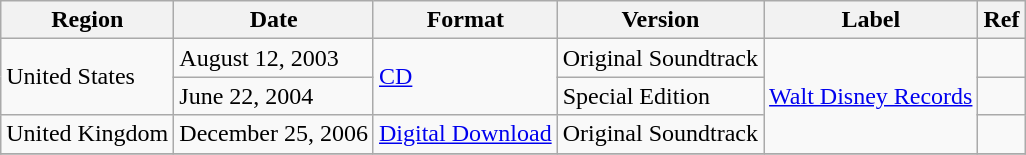<table class="wikitable plainrowheaders">
<tr>
<th>Region</th>
<th>Date</th>
<th>Format</th>
<th>Version</th>
<th>Label</th>
<th>Ref</th>
</tr>
<tr>
<td rowspan="2">United States</td>
<td>August 12, 2003</td>
<td rowspan="2"><a href='#'>CD</a></td>
<td>Original Soundtrack</td>
<td rowspan="3"><a href='#'>Walt Disney Records</a></td>
<td style="text-align:center;"></td>
</tr>
<tr>
<td>June 22, 2004</td>
<td>Special Edition</td>
<td style="text-align:center;"></td>
</tr>
<tr>
<td>United Kingdom</td>
<td>December 25, 2006</td>
<td><a href='#'>Digital Download</a></td>
<td>Original Soundtrack</td>
<td style="text-align:center;"></td>
</tr>
<tr>
</tr>
</table>
